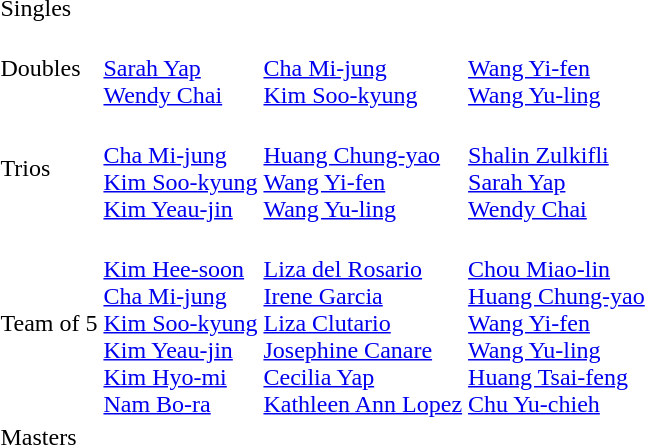<table>
<tr>
<td>Singles<br></td>
<td></td>
<td></td>
<td></td>
</tr>
<tr>
<td>Doubles<br></td>
<td><br><a href='#'>Sarah Yap</a><br><a href='#'>Wendy Chai</a></td>
<td><br><a href='#'>Cha Mi-jung</a><br><a href='#'>Kim Soo-kyung</a></td>
<td><br><a href='#'>Wang Yi-fen</a><br><a href='#'>Wang Yu-ling</a></td>
</tr>
<tr>
<td>Trios<br></td>
<td><br><a href='#'>Cha Mi-jung</a><br><a href='#'>Kim Soo-kyung</a><br><a href='#'>Kim Yeau-jin</a></td>
<td><br><a href='#'>Huang Chung-yao</a><br><a href='#'>Wang Yi-fen</a><br><a href='#'>Wang Yu-ling</a></td>
<td><br><a href='#'>Shalin Zulkifli</a><br><a href='#'>Sarah Yap</a><br><a href='#'>Wendy Chai</a></td>
</tr>
<tr>
<td>Team of 5<br></td>
<td><br><a href='#'>Kim Hee-soon</a><br><a href='#'>Cha Mi-jung</a><br><a href='#'>Kim Soo-kyung</a><br><a href='#'>Kim Yeau-jin</a><br><a href='#'>Kim Hyo-mi</a><br><a href='#'>Nam Bo-ra</a></td>
<td><br><a href='#'>Liza del Rosario</a><br><a href='#'>Irene Garcia</a><br><a href='#'>Liza Clutario</a><br><a href='#'>Josephine Canare</a><br><a href='#'>Cecilia Yap</a><br><a href='#'>Kathleen Ann Lopez</a></td>
<td><br><a href='#'>Chou Miao-lin</a><br><a href='#'>Huang Chung-yao</a><br><a href='#'>Wang Yi-fen</a><br><a href='#'>Wang Yu-ling</a><br><a href='#'>Huang Tsai-feng</a><br><a href='#'>Chu Yu-chieh</a></td>
</tr>
<tr>
<td>Masters<br></td>
<td></td>
<td></td>
<td></td>
</tr>
</table>
